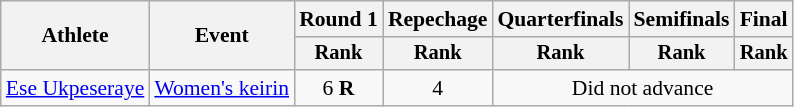<table class="wikitable" style="font-size:90%;text-align:center">
<tr>
<th rowspan="2">Athlete</th>
<th rowspan="2">Event</th>
<th>Round 1</th>
<th>Repechage</th>
<th>Quarterfinals</th>
<th>Semifinals</th>
<th>Final</th>
</tr>
<tr style="font-size:95%">
<th>Rank</th>
<th>Rank</th>
<th>Rank</th>
<th>Rank</th>
<th>Rank</th>
</tr>
<tr>
<td><a href='#'>Ese Ukpeseraye</a></td>
<td><a href='#'>Women's keirin</a></td>
<td>6 <strong>R</strong></td>
<td>4</td>
<td colspan="3">Did not advance</td>
</tr>
</table>
